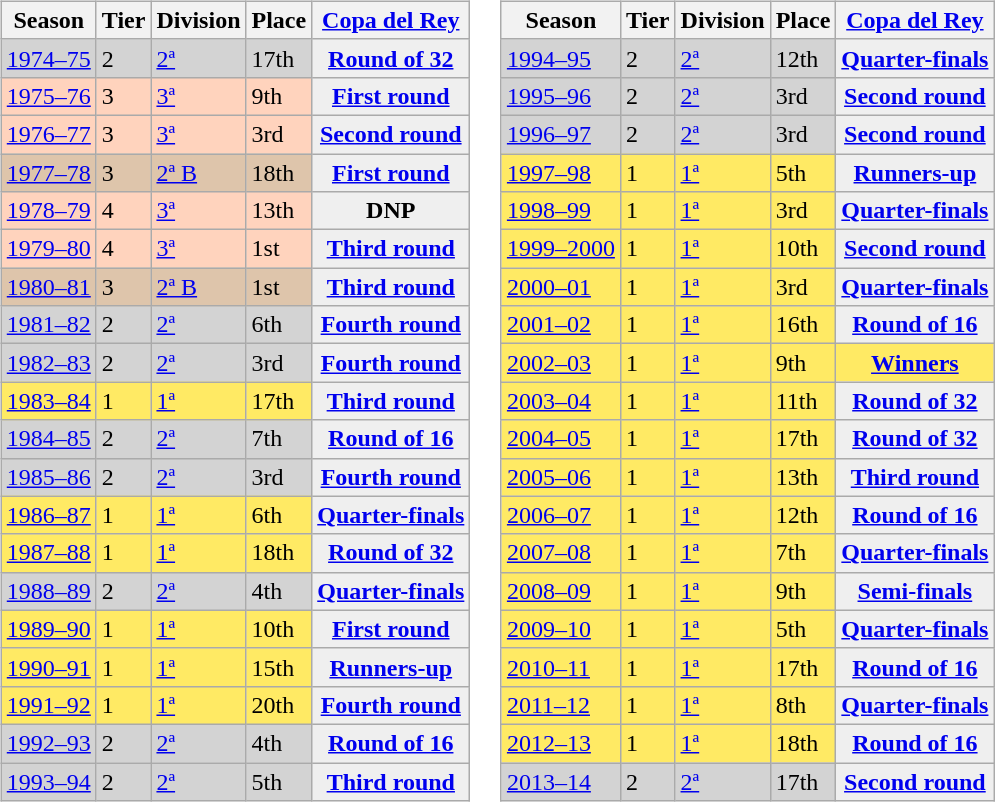<table>
<tr>
<td style="vertical-align:top;"><br><table class="wikitable">
<tr style="background:#f0f6fa;">
<th>Season</th>
<th>Tier</th>
<th>Division</th>
<th>Place</th>
<th><a href='#'>Copa del Rey</a></th>
</tr>
<tr>
<td style="background:#D3D3D3;"><a href='#'>1974–75</a></td>
<td style="background:#D3D3D3;">2</td>
<td style="background:#D3D3D3;"><a href='#'>2ª</a></td>
<td style="background:#D3D3D3;">17th</td>
<th style="background:#efefef;"><a href='#'>Round of 32</a></th>
</tr>
<tr>
<td style="background:#FFD3BD;"><a href='#'>1975–76</a></td>
<td style="background:#FFD3BD;">3</td>
<td style="background:#FFD3BD;"><a href='#'>3ª</a></td>
<td style="background:#FFD3BD;">9th</td>
<th style="background:#efefef;"><a href='#'>First round</a></th>
</tr>
<tr>
<td style="background:#FFD3BD;"><a href='#'>1976–77</a></td>
<td style="background:#FFD3BD;">3</td>
<td style="background:#FFD3BD;"><a href='#'>3ª</a></td>
<td style="background:#FFD3BD;">3rd</td>
<th style="background:#efefef;"><a href='#'>Second round</a></th>
</tr>
<tr>
<td style="background:#DEC5AB;"><a href='#'>1977–78</a></td>
<td style="background:#DEC5AB;">3</td>
<td style="background:#DEC5AB;"><a href='#'>2ª B</a></td>
<td style="background:#DEC5AB;">18th</td>
<th style="background:#efefef;"><a href='#'>First round</a></th>
</tr>
<tr>
<td style="background:#FFD3BD;"><a href='#'>1978–79</a></td>
<td style="background:#FFD3BD;">4</td>
<td style="background:#FFD3BD;"><a href='#'>3ª</a></td>
<td style="background:#FFD3BD;">13th</td>
<th style="background:#efefef;">DNP</th>
</tr>
<tr>
<td style="background:#FFD3BD;"><a href='#'>1979–80</a></td>
<td style="background:#FFD3BD;">4</td>
<td style="background:#FFD3BD;"><a href='#'>3ª</a></td>
<td style="background:#FFD3BD;">1st</td>
<th style="background:#efefef;"><a href='#'>Third round</a></th>
</tr>
<tr>
<td style="background:#DEC5AB;"><a href='#'>1980–81</a></td>
<td style="background:#DEC5AB;">3</td>
<td style="background:#DEC5AB;"><a href='#'>2ª B</a></td>
<td style="background:#DEC5AB;">1st</td>
<th style="background:#efefef;"><a href='#'>Third round</a></th>
</tr>
<tr>
<td style="background:#D3D3D3;"><a href='#'>1981–82</a></td>
<td style="background:#D3D3D3;">2</td>
<td style="background:#D3D3D3;"><a href='#'>2ª</a></td>
<td style="background:#D3D3D3;">6th</td>
<th style="background:#efefef;"><a href='#'>Fourth round</a></th>
</tr>
<tr>
<td style="background:#D3D3D3;"><a href='#'>1982–83</a></td>
<td style="background:#D3D3D3;">2</td>
<td style="background:#D3D3D3;"><a href='#'>2ª</a></td>
<td style="background:#D3D3D3;">3rd</td>
<th style="background:#efefef;"><a href='#'>Fourth round</a></th>
</tr>
<tr>
<td style="background:#FFEA64;"><a href='#'>1983–84</a></td>
<td style="background:#FFEA64;">1</td>
<td style="background:#FFEA64;"><a href='#'>1ª</a></td>
<td style="background:#FFEA64;">17th</td>
<th style="background:#efefef;"><a href='#'>Third round</a></th>
</tr>
<tr>
<td style="background:#D3D3D3;"><a href='#'>1984–85</a></td>
<td style="background:#D3D3D3;">2</td>
<td style="background:#D3D3D3;"><a href='#'>2ª</a></td>
<td style="background:#D3D3D3;">7th</td>
<th style="background:#efefef;"><a href='#'>Round of 16</a></th>
</tr>
<tr>
<td style="background:#D3D3D3;"><a href='#'>1985–86</a></td>
<td style="background:#D3D3D3;">2</td>
<td style="background:#D3D3D3;"><a href='#'>2ª</a></td>
<td style="background:#D3D3D3;">3rd</td>
<th style="background:#efefef;"><a href='#'>Fourth round</a></th>
</tr>
<tr>
<td style="background:#FFEA64;"><a href='#'>1986–87</a></td>
<td style="background:#FFEA64;">1</td>
<td style="background:#FFEA64;"><a href='#'>1ª</a></td>
<td style="background:#FFEA64;">6th</td>
<th style="background:#efefef;"><a href='#'>Quarter-finals</a></th>
</tr>
<tr>
<td style="background:#FFEA64;"><a href='#'>1987–88</a></td>
<td style="background:#FFEA64;">1</td>
<td style="background:#FFEA64;"><a href='#'>1ª</a></td>
<td style="background:#FFEA64;">18th</td>
<th style="background:#efefef;"><a href='#'>Round of 32</a></th>
</tr>
<tr>
<td style="background:#D3D3D3;"><a href='#'>1988–89</a></td>
<td style="background:#D3D3D3;">2</td>
<td style="background:#D3D3D3;"><a href='#'>2ª</a></td>
<td style="background:#D3D3D3;">4th</td>
<th style="background:#efefef;"><a href='#'>Quarter-finals</a></th>
</tr>
<tr>
<td style="background:#FFEA64;"><a href='#'>1989–90</a></td>
<td style="background:#FFEA64;">1</td>
<td style="background:#FFEA64;"><a href='#'>1ª</a></td>
<td style="background:#FFEA64;">10th</td>
<th style="background:#efefef;"><a href='#'>First round</a></th>
</tr>
<tr>
<td style="background:#FFEA64;"><a href='#'>1990–91</a></td>
<td style="background:#FFEA64;">1</td>
<td style="background:#FFEA64;"><a href='#'>1ª</a></td>
<td style="background:#FFEA64;">15th</td>
<th style="background:#efefef;"><a href='#'>Runners-up</a></th>
</tr>
<tr>
<td style="background:#FFEA64;"><a href='#'>1991–92</a></td>
<td style="background:#FFEA64;">1</td>
<td style="background:#FFEA64;"><a href='#'>1ª</a></td>
<td style="background:#FFEA64;">20th</td>
<th style="background:#efefef;"><a href='#'>Fourth round</a></th>
</tr>
<tr>
<td style="background:#D3D3D3;"><a href='#'>1992–93</a></td>
<td style="background:#D3D3D3;">2</td>
<td style="background:#D3D3D3;"><a href='#'>2ª</a></td>
<td style="background:#D3D3D3;">4th</td>
<th style="background:#efefef;"><a href='#'>Round of 16</a></th>
</tr>
<tr>
<td style="background:#D3D3D3;"><a href='#'>1993–94</a></td>
<td style="background:#D3D3D3;">2</td>
<td style="background:#D3D3D3;"><a href='#'>2ª</a></td>
<td style="background:#D3D3D3;">5th</td>
<th style="background:#efefef;"><a href='#'>Third round</a></th>
</tr>
</table>
</td>
<td style="vertical-align:top;"><br><table class="wikitable">
<tr style="background:#f0f6fa;">
<th>Season</th>
<th>Tier</th>
<th>Division</th>
<th>Place</th>
<th><a href='#'>Copa del Rey</a></th>
</tr>
<tr>
<td style="background:#D3D3D3;"><a href='#'>1994–95</a></td>
<td style="background:#D3D3D3;">2</td>
<td style="background:#D3D3D3;"><a href='#'>2ª</a></td>
<td style="background:#D3D3D3;">12th</td>
<th style="background:#efefef;"><a href='#'>Quarter-finals</a></th>
</tr>
<tr>
<td style="background:#D3D3D3;"><a href='#'>1995–96</a></td>
<td style="background:#D3D3D3;">2</td>
<td style="background:#D3D3D3;"><a href='#'>2ª</a></td>
<td style="background:#D3D3D3;">3rd</td>
<th style="background:#efefef;"><a href='#'>Second round</a></th>
</tr>
<tr>
<td style="background:#D3D3D3;"><a href='#'>1996–97</a></td>
<td style="background:#D3D3D3;">2</td>
<td style="background:#D3D3D3;"><a href='#'>2ª</a></td>
<td style="background:#D3D3D3;">3rd</td>
<th style="background:#efefef;"><a href='#'>Second round</a></th>
</tr>
<tr>
<td style="background:#FFEA64;"><a href='#'>1997–98</a></td>
<td style="background:#FFEA64;">1</td>
<td style="background:#FFEA64;"><a href='#'>1ª</a></td>
<td style="background:#FFEA64;">5th</td>
<th style="background:#efefef;"><a href='#'>Runners-up</a></th>
</tr>
<tr>
<td style="background:#FFEA64;"><a href='#'>1998–99</a></td>
<td style="background:#FFEA64;">1</td>
<td style="background:#FFEA64;"><a href='#'>1ª</a></td>
<td style="background:#FFEA64;">3rd</td>
<th style="background:#efefef;"><a href='#'>Quarter-finals</a></th>
</tr>
<tr>
<td style="background:#FFEA64;"><a href='#'>1999–2000</a></td>
<td style="background:#FFEA64;">1</td>
<td style="background:#FFEA64;"><a href='#'>1ª</a></td>
<td style="background:#FFEA64;">10th</td>
<th style="background:#efefef;"><a href='#'>Second round</a></th>
</tr>
<tr>
<td style="background:#FFEA64;"><a href='#'>2000–01</a></td>
<td style="background:#FFEA64;">1</td>
<td style="background:#FFEA64;"><a href='#'>1ª</a></td>
<td style="background:#FFEA64;">3rd</td>
<th style="background:#efefef;"><a href='#'>Quarter-finals</a></th>
</tr>
<tr>
<td style="background:#FFEA64;"><a href='#'>2001–02</a></td>
<td style="background:#FFEA64;">1</td>
<td style="background:#FFEA64;"><a href='#'>1ª</a></td>
<td style="background:#FFEA64;">16th</td>
<th style="background:#efefef;"><a href='#'>Round of 16</a></th>
</tr>
<tr>
<td style="background:#FFEA64;"><a href='#'>2002–03</a></td>
<td style="background:#FFEA64;">1</td>
<td style="background:#FFEA64;"><a href='#'>1ª</a></td>
<td style="background:#FFEA64;">9th</td>
<th style="background:#FFEA64;"><a href='#'>Winners</a></th>
</tr>
<tr>
<td style="background:#FFEA64;"><a href='#'>2003–04</a></td>
<td style="background:#FFEA64;">1</td>
<td style="background:#FFEA64;"><a href='#'>1ª</a></td>
<td style="background:#FFEA64;">11th</td>
<th style="background:#efefef;"><a href='#'>Round of 32</a></th>
</tr>
<tr>
<td style="background:#FFEA64;"><a href='#'>2004–05</a></td>
<td style="background:#FFEA64;">1</td>
<td style="background:#FFEA64;"><a href='#'>1ª</a></td>
<td style="background:#FFEA64;">17th</td>
<th style="background:#efefef;"><a href='#'>Round of 32</a></th>
</tr>
<tr>
<td style="background:#FFEA64;"><a href='#'>2005–06</a></td>
<td style="background:#FFEA64;">1</td>
<td style="background:#FFEA64;"><a href='#'>1ª</a></td>
<td style="background:#FFEA64;">13th</td>
<th style="background:#efefef;"><a href='#'>Third round</a></th>
</tr>
<tr>
<td style="background:#FFEA64;"><a href='#'>2006–07</a></td>
<td style="background:#FFEA64;">1</td>
<td style="background:#FFEA64;"><a href='#'>1ª</a></td>
<td style="background:#FFEA64;">12th</td>
<th style="background:#efefef;"><a href='#'>Round of 16</a></th>
</tr>
<tr>
<td style="background:#FFEA64;"><a href='#'>2007–08</a></td>
<td style="background:#FFEA64;">1</td>
<td style="background:#FFEA64;"><a href='#'>1ª</a></td>
<td style="background:#FFEA64;">7th</td>
<th style="background:#efefef;"><a href='#'>Quarter-finals</a></th>
</tr>
<tr>
<td style="background:#FFEA64;"><a href='#'>2008–09</a></td>
<td style="background:#FFEA64;">1</td>
<td style="background:#FFEA64;"><a href='#'>1ª</a></td>
<td style="background:#FFEA64;">9th</td>
<th style="background:#efefef;"><a href='#'>Semi-finals</a></th>
</tr>
<tr>
<td style="background:#FFEA64;"><a href='#'>2009–10</a></td>
<td style="background:#FFEA64;">1</td>
<td style="background:#FFEA64;"><a href='#'>1ª</a></td>
<td style="background:#FFEA64;">5th</td>
<th style="background:#efefef;"><a href='#'>Quarter-finals</a></th>
</tr>
<tr>
<td style="background:#FFEA64;"><a href='#'>2010–11</a></td>
<td style="background:#FFEA64;">1</td>
<td style="background:#FFEA64;"><a href='#'>1ª</a></td>
<td style="background:#FFEA64;">17th</td>
<th style="background:#efefef;"><a href='#'>Round of 16</a></th>
</tr>
<tr>
<td style="background:#FFEA64;"><a href='#'>2011–12</a></td>
<td style="background:#FFEA64;">1</td>
<td style="background:#FFEA64;"><a href='#'>1ª</a></td>
<td style="background:#FFEA64;">8th</td>
<th style="background:#efefef;"><a href='#'>Quarter-finals</a></th>
</tr>
<tr>
<td style="background:#FFEA64;"><a href='#'>2012–13</a></td>
<td style="background:#FFEA64;">1</td>
<td style="background:#FFEA64;"><a href='#'>1ª</a></td>
<td style="background:#FFEA64;">18th</td>
<th style="background:#efefef;"><a href='#'>Round of 16</a></th>
</tr>
<tr>
<td style="background:#D3D3D3;"><a href='#'>2013–14</a></td>
<td style="background:#D3D3D3;">2</td>
<td style="background:#D3D3D3;"><a href='#'>2ª</a></td>
<td style="background:#D3D3D3;">17th</td>
<th style="background:#efefef;"><a href='#'>Second round</a></th>
</tr>
</table>
</td>
</tr>
</table>
